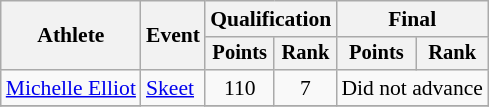<table class=wikitable style=font-size:90%;text-align:center>
<tr>
<th rowspan=2>Athlete</th>
<th rowspan=2>Event</th>
<th colspan=2>Qualification</th>
<th colspan=2>Final</th>
</tr>
<tr style=font-size:95%>
<th>Points</th>
<th>Rank</th>
<th>Points</th>
<th>Rank</th>
</tr>
<tr>
<td align=left><a href='#'>Michelle Elliot</a></td>
<td align=left rowspan=2><a href='#'>Skeet</a></td>
<td>110</td>
<td>7</td>
<td colspan="2">Did not advance</td>
</tr>
<tr>
</tr>
</table>
